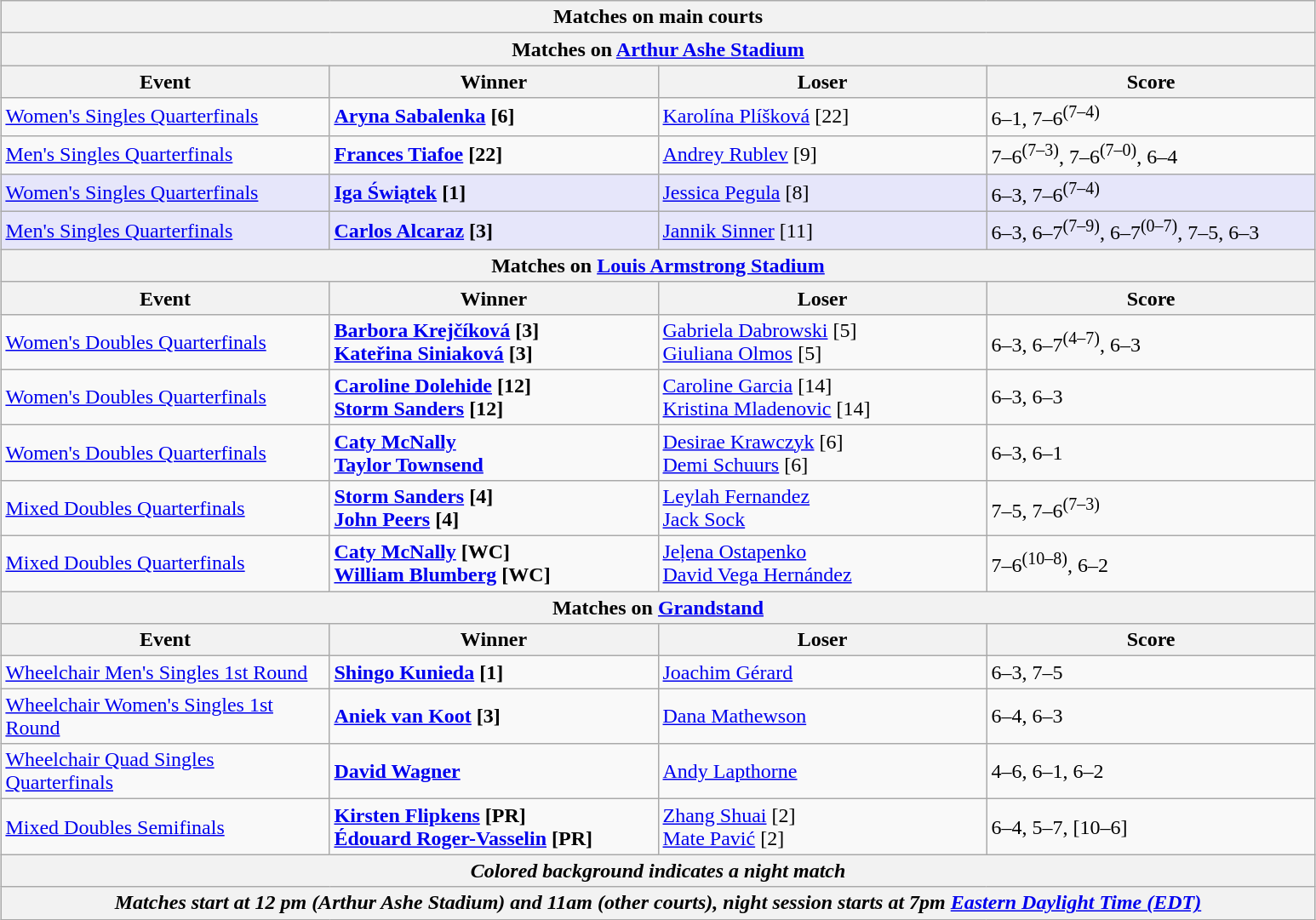<table class="wikitable" style="margin:auto;">
<tr>
<th colspan="4" style="white-space:nowrap;">Matches on main courts</th>
</tr>
<tr>
<th colspan="4"><strong>Matches on <a href='#'>Arthur Ashe Stadium</a></strong></th>
</tr>
<tr>
<th width="250">Event</th>
<th width="250">Winner</th>
<th width="250">Loser</th>
<th width="250">Score</th>
</tr>
<tr>
<td><a href='#'>Women's Singles Quarterfinals</a></td>
<td><strong> <a href='#'>Aryna Sabalenka</a> [6]</strong></td>
<td> <a href='#'>Karolína Plíšková</a> [22]</td>
<td>6–1, 7–6<sup>(7–4)</sup></td>
</tr>
<tr>
<td><a href='#'>Men's Singles Quarterfinals</a></td>
<td><strong> <a href='#'>Frances Tiafoe</a> [22]</strong></td>
<td> <a href='#'>Andrey Rublev</a> [9]</td>
<td>7–6<sup>(7–3)</sup>, 7–6<sup>(7–0)</sup>, 6–4</td>
</tr>
<tr bgcolor="lavender">
<td><a href='#'>Women's Singles Quarterfinals</a></td>
<td><strong> <a href='#'>Iga Świątek</a> [1]</strong></td>
<td> <a href='#'>Jessica Pegula</a> [8]</td>
<td>6–3, 7–6<sup>(7–4)</sup></td>
</tr>
<tr bgcolor="lavender">
<td><a href='#'>Men's Singles Quarterfinals</a></td>
<td><strong> <a href='#'>Carlos Alcaraz</a> [3]</strong></td>
<td> <a href='#'>Jannik Sinner</a> [11]</td>
<td>6–3, 6–7<sup>(7–9)</sup>, 6–7<sup>(0–7)</sup>, 7–5, 6–3</td>
</tr>
<tr>
<th colspan="4"><strong>Matches on <a href='#'>Louis Armstrong Stadium</a></strong></th>
</tr>
<tr>
<th width="250">Event</th>
<th width="250">Winner</th>
<th width="250">Loser</th>
<th width="250">Score</th>
</tr>
<tr>
<td><a href='#'>Women's Doubles Quarterfinals</a></td>
<td><strong> <a href='#'>Barbora Krejčíková</a> [3]<br>  <a href='#'>Kateřina Siniaková</a> [3]</strong></td>
<td> <a href='#'>Gabriela Dabrowski</a> [5]<br>  <a href='#'>Giuliana Olmos</a> [5]</td>
<td>6–3, 6–7<sup>(4–7)</sup>, 6–3</td>
</tr>
<tr>
<td><a href='#'>Women's Doubles Quarterfinals</a></td>
<td><strong> <a href='#'>Caroline Dolehide</a> [12]<br>  <a href='#'>Storm Sanders</a> [12]</strong></td>
<td> <a href='#'>Caroline Garcia</a> [14]<br>  <a href='#'>Kristina Mladenovic</a>  [14]</td>
<td>6–3, 6–3</td>
</tr>
<tr>
<td><a href='#'>Women's Doubles Quarterfinals</a></td>
<td><strong> <a href='#'>Caty McNally</a><br>  <a href='#'>Taylor Townsend</a></strong></td>
<td> <a href='#'>Desirae Krawczyk</a> [6]<br>  <a href='#'>Demi Schuurs</a> [6]</td>
<td>6–3, 6–1</td>
</tr>
<tr>
<td><a href='#'>Mixed Doubles Quarterfinals</a></td>
<td><strong> <a href='#'>Storm Sanders</a> [4]<br>  <a href='#'>John Peers</a> [4]</strong></td>
<td> <a href='#'>Leylah Fernandez</a><br>  <a href='#'>Jack Sock</a></td>
<td>7–5, 7–6<sup>(7–3)</sup></td>
</tr>
<tr>
<td><a href='#'>Mixed Doubles Quarterfinals</a></td>
<td><strong> <a href='#'>Caty McNally</a> [WC]<br>  <a href='#'>William Blumberg</a> [WC]</strong></td>
<td> <a href='#'>Jeļena Ostapenko</a><br>  <a href='#'>David Vega Hernández</a></td>
<td>7–6<sup>(10–8)</sup>, 6–2</td>
</tr>
<tr>
<th colspan="4"><strong>Matches on <a href='#'>Grandstand</a></strong></th>
</tr>
<tr>
<th width="250">Event</th>
<th width="250">Winner</th>
<th width="250">Loser</th>
<th width="250">Score</th>
</tr>
<tr>
<td><a href='#'>Wheelchair Men's Singles 1st Round</a></td>
<td><strong> <a href='#'>Shingo Kunieda</a> [1]</strong></td>
<td> <a href='#'>Joachim Gérard</a></td>
<td>6–3, 7–5</td>
</tr>
<tr>
<td><a href='#'>Wheelchair Women's Singles 1st Round</a></td>
<td><strong> <a href='#'>Aniek van Koot</a> [3]</strong></td>
<td> <a href='#'>Dana Mathewson</a></td>
<td>6–4, 6–3</td>
</tr>
<tr>
<td><a href='#'>Wheelchair Quad Singles Quarterfinals</a></td>
<td><strong> <a href='#'>David Wagner</a></strong></td>
<td> <a href='#'>Andy Lapthorne</a></td>
<td>4–6, 6–1, 6–2</td>
</tr>
<tr>
<td><a href='#'>Mixed Doubles Semifinals</a></td>
<td><strong> <a href='#'>Kirsten Flipkens</a> [PR]<br>  <a href='#'>Édouard Roger-Vasselin</a> [PR]</strong></td>
<td> <a href='#'>Zhang Shuai</a> [2]<br>  <a href='#'>Mate Pavić</a> [2]</td>
<td>6–4, 5–7, [10–6]</td>
</tr>
<tr>
<th colspan="4"><em>Colored background indicates a night match</em></th>
</tr>
<tr>
<th colspan="4"><em>Matches start at 12 pm (Arthur Ashe Stadium) and 11am (other courts), night session starts at 7pm <a href='#'>Eastern Daylight Time (EDT)</a></em></th>
</tr>
</table>
